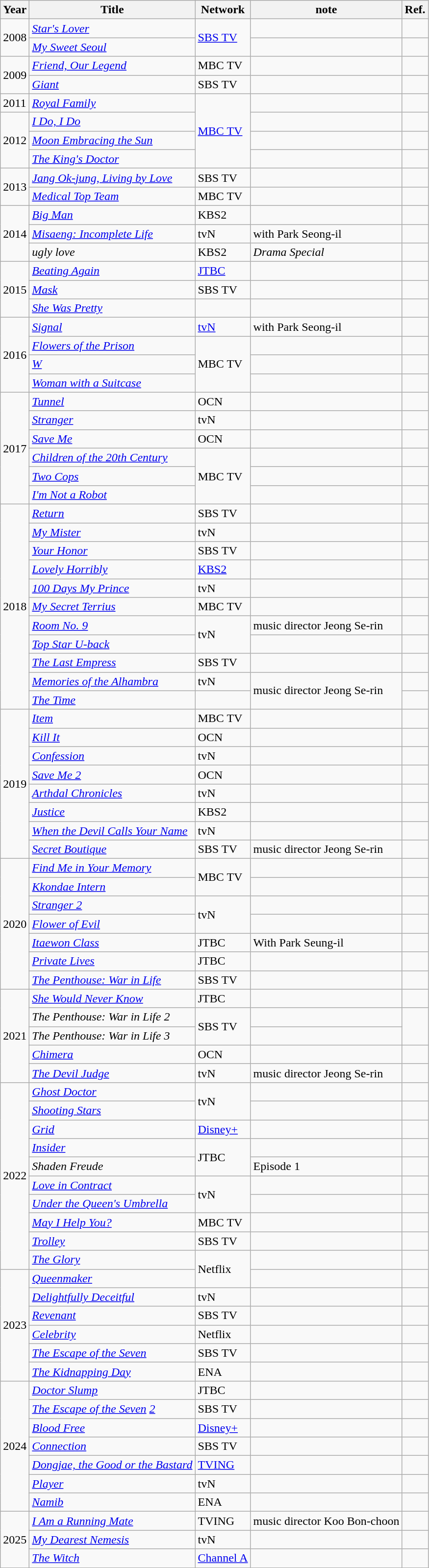<table class="wikitable">
<tr>
<th>Year</th>
<th>Title</th>
<th>Network</th>
<th>note</th>
<th>Ref.</th>
</tr>
<tr>
<td rowspan="2">2008</td>
<td><em><a href='#'>Star's Lover</a></em></td>
<td rowspan="2"><a href='#'>SBS TV</a></td>
<td></td>
<td></td>
</tr>
<tr>
<td><em><a href='#'>My Sweet Seoul</a></em></td>
<td></td>
<td></td>
</tr>
<tr>
<td rowspan="2">2009</td>
<td><em><a href='#'>Friend, Our Legend</a></em></td>
<td>MBC TV</td>
<td></td>
<td></td>
</tr>
<tr>
<td><em><a href='#'>Giant</a></em></td>
<td>SBS TV</td>
<td></td>
<td></td>
</tr>
<tr>
<td>2011</td>
<td><em><a href='#'>Royal Family</a></em></td>
<td rowspan="4"><a href='#'>MBC TV</a></td>
<td></td>
<td></td>
</tr>
<tr>
<td rowspan="3">2012</td>
<td><em><a href='#'>I Do, I Do</a></em></td>
<td></td>
<td></td>
</tr>
<tr>
<td><em><a href='#'>Moon Embracing the Sun</a></em></td>
<td></td>
<td></td>
</tr>
<tr>
<td><em><a href='#'>The King's Doctor</a></em></td>
<td></td>
<td></td>
</tr>
<tr>
<td rowspan="2">2013</td>
<td><em><a href='#'>Jang Ok-jung, Living by Love</a></em></td>
<td>SBS TV</td>
<td></td>
<td></td>
</tr>
<tr>
<td><em><a href='#'>Medical Top Team</a></em></td>
<td>MBC TV</td>
<td></td>
<td></td>
</tr>
<tr>
<td rowspan="3">2014</td>
<td><em><a href='#'>Big Man</a></em></td>
<td>KBS2</td>
<td></td>
<td></td>
</tr>
<tr>
<td><em><a href='#'>Misaeng: Incomplete Life</a></em></td>
<td>tvN</td>
<td>with Park Seong-il</td>
<td></td>
</tr>
<tr>
<td><em>ugly love</em></td>
<td>KBS2</td>
<td><em>Drama Special</em></td>
<td></td>
</tr>
<tr>
<td rowspan="3">2015</td>
<td><em><a href='#'>Beating Again</a></em></td>
<td><a href='#'>JTBC</a></td>
<td></td>
<td></td>
</tr>
<tr>
<td><a href='#'><em>Mask</em></a></td>
<td>SBS TV</td>
<td></td>
<td></td>
</tr>
<tr>
<td><em><a href='#'>She Was Pretty</a></em></td>
<td></td>
<td></td>
<td></td>
</tr>
<tr>
<td rowspan="4">2016</td>
<td><em><a href='#'>Signal</a></em></td>
<td><a href='#'>tvN</a></td>
<td>with Park Seong-il</td>
<td></td>
</tr>
<tr>
<td><em><a href='#'>Flowers of the Prison</a></em></td>
<td rowspan="3">MBC TV</td>
<td></td>
<td></td>
</tr>
<tr>
<td><em><a href='#'>W</a></em></td>
<td></td>
<td></td>
</tr>
<tr>
<td><em><a href='#'>Woman with a Suitcase</a></em></td>
<td></td>
<td></td>
</tr>
<tr>
<td rowspan="6">2017</td>
<td><em><a href='#'>Tunnel</a></em></td>
<td>OCN</td>
<td></td>
<td></td>
</tr>
<tr>
<td><em><a href='#'>Stranger</a></em></td>
<td>tvN</td>
<td></td>
<td></td>
</tr>
<tr>
<td><em><a href='#'>Save Me</a></em></td>
<td>OCN</td>
<td></td>
<td></td>
</tr>
<tr>
<td><em><a href='#'>Children of the 20th Century</a></em></td>
<td rowspan="3">MBC TV</td>
<td></td>
<td></td>
</tr>
<tr>
<td><a href='#'><em>Two Cops</em></a></td>
<td></td>
<td></td>
</tr>
<tr>
<td><em><a href='#'>I'm Not a Robot</a></em></td>
<td></td>
<td></td>
</tr>
<tr>
<td rowspan="11">2018</td>
<td><a href='#'><em>Return</em></a></td>
<td>SBS TV</td>
<td></td>
<td></td>
</tr>
<tr>
<td><em><a href='#'>My Mister</a></em></td>
<td>tvN</td>
<td></td>
<td></td>
</tr>
<tr>
<td><em><a href='#'>Your Honor</a></em></td>
<td>SBS TV</td>
<td></td>
<td></td>
</tr>
<tr>
<td><em><a href='#'>Lovely Horribly</a></em></td>
<td><a href='#'>KBS2</a></td>
<td></td>
<td></td>
</tr>
<tr>
<td><a href='#'><em>100 Days My Prince</em></a></td>
<td>tvN</td>
<td></td>
<td></td>
</tr>
<tr>
<td><em><a href='#'>My Secret Terrius</a></em></td>
<td>MBC TV</td>
<td></td>
<td></td>
</tr>
<tr>
<td><em><a href='#'>Room No. 9</a></em></td>
<td rowspan="2">tvN</td>
<td>music director Jeong Se-rin</td>
<td></td>
</tr>
<tr>
<td><a href='#'><em>Top Star U-back</em></a></td>
<td></td>
<td></td>
</tr>
<tr>
<td><em><a href='#'>The Last Empress</a></em></td>
<td>SBS TV</td>
<td></td>
<td></td>
</tr>
<tr>
<td><a href='#'><em>Memories of the Alhambra</em></a></td>
<td>tvN</td>
<td rowspan="2">music director Jeong Se-rin</td>
<td></td>
</tr>
<tr>
<td><a href='#'><em>The Time</em></a></td>
<td></td>
<td></td>
</tr>
<tr>
<td rowspan="8">2019</td>
<td><em><a href='#'>Item</a></em></td>
<td>MBC TV</td>
<td></td>
<td></td>
</tr>
<tr>
<td><em><a href='#'>Kill It</a></em></td>
<td>OCN</td>
<td></td>
<td></td>
</tr>
<tr>
<td><em><a href='#'>Confession</a></em></td>
<td>tvN</td>
<td></td>
<td></td>
</tr>
<tr>
<td><em><a href='#'>Save Me 2</a></em></td>
<td>OCN</td>
<td></td>
<td></td>
</tr>
<tr>
<td><a href='#'><em>Arthdal Chronicles</em></a></td>
<td>tvN</td>
<td></td>
<td></td>
</tr>
<tr>
<td><em><a href='#'>Justice</a></em></td>
<td>KBS2</td>
<td></td>
<td></td>
</tr>
<tr>
<td><a href='#'><em>When the Devil Calls Your Name</em></a></td>
<td>tvN</td>
<td></td>
<td></td>
</tr>
<tr>
<td><em><a href='#'>Secret Boutique</a></em></td>
<td>SBS TV</td>
<td>music director Jeong Se-rin</td>
<td></td>
</tr>
<tr>
<td rowspan="7">2020</td>
<td><a href='#'><em>Find Me in Your Memory</em></a></td>
<td rowspan="2">MBC TV</td>
<td></td>
<td></td>
</tr>
<tr>
<td><em><a href='#'>Kkondae Intern</a></em></td>
<td></td>
<td></td>
</tr>
<tr>
<td><a href='#'><em>Stranger 2</em></a></td>
<td rowspan="2">tvN</td>
<td></td>
<td></td>
</tr>
<tr>
<td><a href='#'><em>Flower of Evil</em></a></td>
<td></td>
<td></td>
</tr>
<tr>
<td><a href='#'><em>Itaewon Class</em></a></td>
<td>JTBC</td>
<td>With Park Seung-il</td>
<td></td>
</tr>
<tr>
<td><a href='#'><em>Private Lives</em></a></td>
<td>JTBC</td>
<td></td>
<td></td>
</tr>
<tr>
<td><a href='#'><em>The Penthouse: War in Life</em></a></td>
<td>SBS TV</td>
<td></td>
<td></td>
</tr>
<tr>
<td rowspan="5">2021</td>
<td><a href='#'><em>She Would Never Know</em></a></td>
<td>JTBC</td>
<td></td>
<td></td>
</tr>
<tr>
<td><em>The Penthouse: War in Life 2</em></td>
<td rowspan="2">SBS TV</td>
<td></td>
<td rowspan="2"></td>
</tr>
<tr>
<td><em>The Penthouse: War in Life 3</em></td>
<td></td>
</tr>
<tr>
<td><a href='#'><em>Chimera</em></a></td>
<td>OCN</td>
<td></td>
<td></td>
</tr>
<tr>
<td><em><a href='#'>The Devil Judge</a></em></td>
<td>tvN</td>
<td>music director Jeong Se-rin</td>
<td></td>
</tr>
<tr>
<td rowspan="10">2022</td>
<td><a href='#'><em>Ghost Doctor</em></a></td>
<td rowspan="2">tvN</td>
<td></td>
<td></td>
</tr>
<tr>
<td><a href='#'><em>Shooting Stars</em></a></td>
<td></td>
<td></td>
</tr>
<tr>
<td><em><a href='#'>Grid</a></em></td>
<td><a href='#'>Disney+</a></td>
<td></td>
<td></td>
</tr>
<tr>
<td><em><a href='#'>Insider</a></em></td>
<td rowspan="2">JTBC</td>
<td></td>
<td></td>
</tr>
<tr>
<td><em>Shaden Freude</em></td>
<td>Episode 1</td>
<td></td>
</tr>
<tr>
<td><a href='#'><em>Love in Contract</em></a></td>
<td rowspan="2">tvN</td>
<td></td>
<td></td>
</tr>
<tr>
<td><a href='#'><em>Under the Queen's Umbrella</em></a></td>
<td></td>
<td></td>
</tr>
<tr>
<td><a href='#'><em>May I Help You?</em></a></td>
<td>MBC TV</td>
<td></td>
<td></td>
</tr>
<tr>
<td><a href='#'><em>Trolley</em></a></td>
<td>SBS TV</td>
<td></td>
<td></td>
</tr>
<tr>
<td><a href='#'><em>The Glory</em></a></td>
<td rowspan="2">Netflix</td>
<td></td>
<td></td>
</tr>
<tr>
<td rowspan="6">2023</td>
<td><em><a href='#'>Queenmaker</a></em></td>
<td></td>
<td></td>
</tr>
<tr>
<td><a href='#'><em>Delightfully Deceitful</em></a></td>
<td>tvN</td>
<td></td>
<td></td>
</tr>
<tr>
<td><em><a href='#'>Revenant</a></em></td>
<td>SBS TV</td>
<td></td>
<td></td>
</tr>
<tr>
<td><em><a href='#'>Celebrity</a></em></td>
<td>Netflix</td>
<td></td>
<td></td>
</tr>
<tr>
<td><em><a href='#'>The Escape of the Seven</a></em></td>
<td>SBS TV</td>
<td></td>
<td></td>
</tr>
<tr>
<td><a href='#'><em>The Kidnapping Day</em></a></td>
<td>ENA</td>
<td></td>
<td></td>
</tr>
<tr>
<td rowspan="7">2024</td>
<td><em><a href='#'>Doctor Slump</a></em></td>
<td>JTBC</td>
<td></td>
<td></td>
</tr>
<tr>
<td><em><a href='#'>The Escape of the Seven</a></em> <em><a href='#'>2</a></em></td>
<td>SBS TV</td>
<td></td>
<td></td>
</tr>
<tr>
<td><em><a href='#'>Blood Free</a></em></td>
<td><a href='#'>Disney+</a></td>
<td></td>
<td></td>
</tr>
<tr>
<td><em><a href='#'>Connection</a></em></td>
<td>SBS TV</td>
<td></td>
<td></td>
</tr>
<tr>
<td><a href='#'><em>Dongjae, the Good or the Bastard</em></a></td>
<td><a href='#'>TVING</a></td>
<td></td>
<td></td>
</tr>
<tr>
<td><a href='#'><em>Player</em></a></td>
<td>tvN</td>
<td></td>
<td></td>
</tr>
<tr>
<td><em><a href='#'>Namib</a></em></td>
<td>ENA</td>
<td></td>
<td></td>
</tr>
<tr>
<td rowspan="3">2025</td>
<td><em><a href='#'>I Am a Running Mate</a></em></td>
<td>TVING</td>
<td>music director Koo Bon-choon</td>
<td></td>
</tr>
<tr>
<td><a href='#'><em>My Dearest Nemesis</em></a></td>
<td>tvN</td>
<td></td>
<td></td>
</tr>
<tr>
<td><a href='#'><em>The Witch</em></a></td>
<td><a href='#'>Channel A</a></td>
<td></td>
<td></td>
</tr>
</table>
